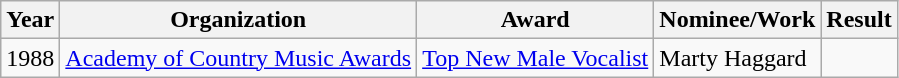<table class="wikitable">
<tr>
<th>Year</th>
<th>Organization</th>
<th>Award</th>
<th>Nominee/Work</th>
<th>Result</th>
</tr>
<tr>
<td>1988</td>
<td><a href='#'>Academy of Country Music Awards</a></td>
<td><a href='#'>Top New Male Vocalist</a></td>
<td>Marty Haggard</td>
<td></td>
</tr>
</table>
